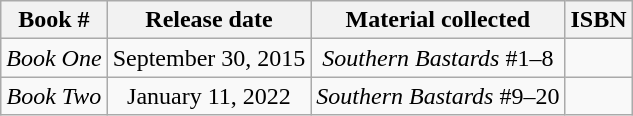<table class="wikitable" style="text-align: center">
<tr>
<th>Book #</th>
<th>Release date</th>
<th>Material collected</th>
<th>ISBN</th>
</tr>
<tr>
<td><em>Book One</em></td>
<td>September 30, 2015</td>
<td><em>Southern Bastards</em> #1–8</td>
<td></td>
</tr>
<tr>
<td><em>Book Two</em></td>
<td>January 11, 2022</td>
<td><em>Southern Bastards</em> #9–20</td>
<td></td>
</tr>
</table>
